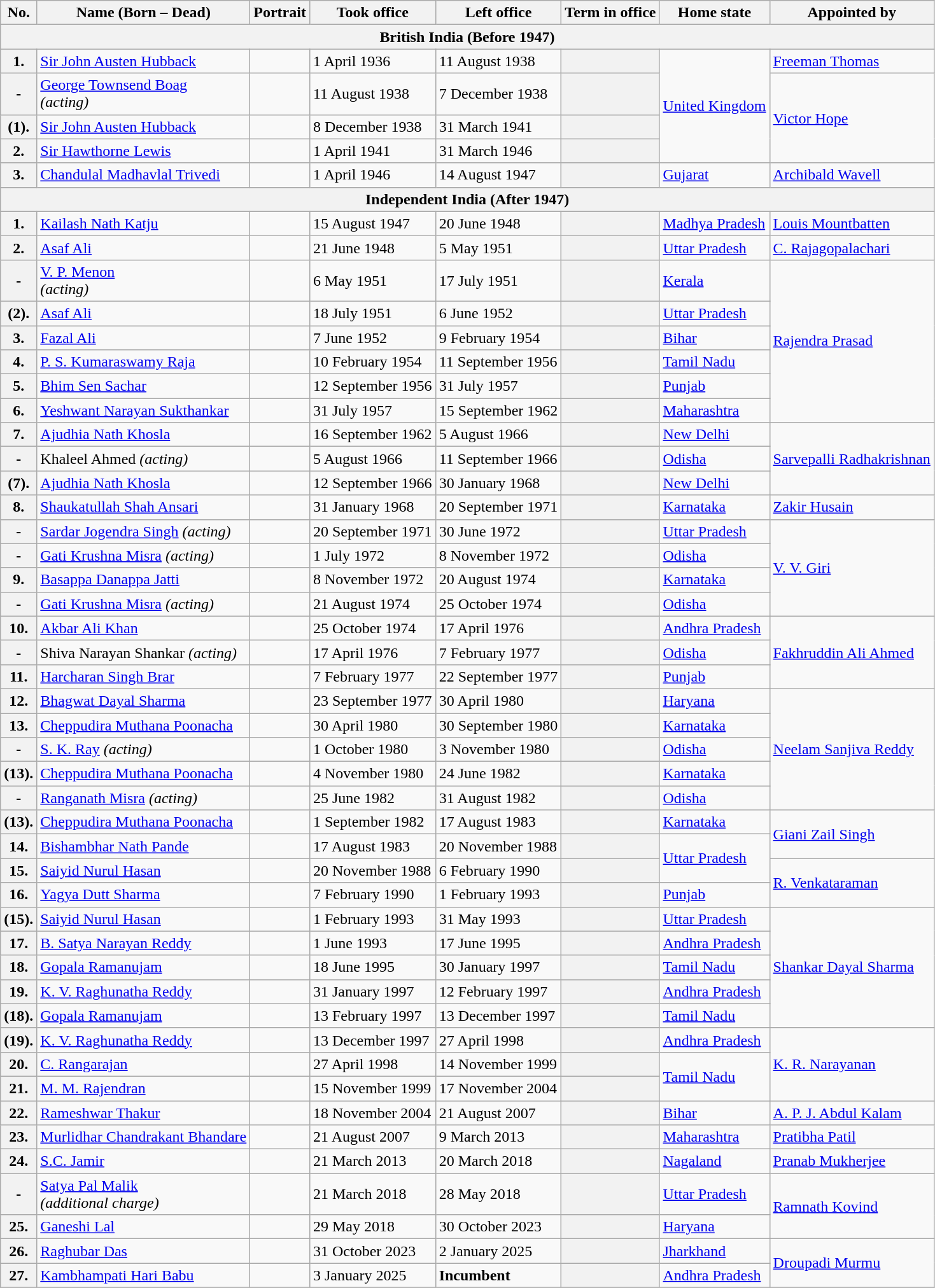<table class="wikitable sortable">
<tr>
<th>No.</th>
<th>Name (Born – Dead)</th>
<th>Portrait</th>
<th>Took office</th>
<th>Left office</th>
<th>Term in office</th>
<th>Home state</th>
<th>Appointed by</th>
</tr>
<tr>
<th colspan="8">British India (Before 1947)</th>
</tr>
<tr>
<th>1.</th>
<td><a href='#'>Sir John Austen Hubback</a><br></td>
<td></td>
<td>1 April 1936</td>
<td>11 August 1938</td>
<th></th>
<td rowspan=4><a href='#'>United Kingdom</a></td>
<td><a href='#'>Freeman Thomas</a></td>
</tr>
<tr>
<th>-</th>
<td><a href='#'>George Townsend Boag</a><br> <em>(acting)</em></td>
<td></td>
<td>11 August 1938</td>
<td>7 December 1938</td>
<th></th>
<td rowspan=3><a href='#'>Victor Hope</a></td>
</tr>
<tr>
<th>(1).</th>
<td><a href='#'>Sir John Austen Hubback</a><br></td>
<td></td>
<td>8 December 1938</td>
<td>31 March 1941</td>
<th><br></th>
</tr>
<tr>
<th>2.</th>
<td><a href='#'>Sir Hawthorne Lewis</a><br></td>
<td></td>
<td>1 April 1941</td>
<td>31 March 1946</td>
<th></th>
</tr>
<tr>
<th>3.</th>
<td><a href='#'>Chandulal Madhavlal Trivedi</a><br></td>
<td></td>
<td>1 April 1946</td>
<td>14 August 1947</td>
<th></th>
<td><a href='#'>Gujarat</a></td>
<td><a href='#'>Archibald Wavell</a></td>
</tr>
<tr>
<th colspan="8">Independent India (After 1947)</th>
</tr>
<tr>
<th>1.</th>
<td><a href='#'>Kailash Nath Katju</a><br></td>
<td></td>
<td>15 August 1947</td>
<td>20 June 1948</td>
<th></th>
<td><a href='#'>Madhya Pradesh</a></td>
<td><a href='#'>Louis Mountbatten</a></td>
</tr>
<tr>
<th>2.</th>
<td><a href='#'>Asaf Ali</a><br></td>
<td></td>
<td>21 June 1948</td>
<td>5 May 1951</td>
<th></th>
<td><a href='#'>Uttar Pradesh</a></td>
<td><a href='#'>C. Rajagopalachari</a></td>
</tr>
<tr>
<th>-</th>
<td><a href='#'>V. P. Menon</a><br> <em>(acting)</em></td>
<td></td>
<td>6 May 1951</td>
<td>17 July 1951</td>
<th></th>
<td><a href='#'>Kerala</a></td>
<td rowspan=6><a href='#'>Rajendra Prasad</a></td>
</tr>
<tr>
<th>(2).</th>
<td><a href='#'>Asaf Ali</a><br></td>
<td></td>
<td>18 July 1951</td>
<td>6 June 1952</td>
<th><br></th>
<td><a href='#'>Uttar Pradesh</a></td>
</tr>
<tr>
<th>3.</th>
<td><a href='#'>Fazal Ali</a><br></td>
<td></td>
<td>7 June 1952</td>
<td>9 February 1954</td>
<th></th>
<td><a href='#'>Bihar</a></td>
</tr>
<tr>
<th>4.</th>
<td><a href='#'>P. S. Kumaraswamy Raja</a><br></td>
<td></td>
<td>10 February 1954</td>
<td>11 September 1956</td>
<th></th>
<td><a href='#'>Tamil Nadu</a></td>
</tr>
<tr>
<th>5.</th>
<td><a href='#'>Bhim Sen Sachar</a></td>
<td></td>
<td>12 September 1956</td>
<td>31 July 1957</td>
<th></th>
<td><a href='#'>Punjab</a></td>
</tr>
<tr>
<th>6.</th>
<td><a href='#'>Yeshwant Narayan Sukthankar</a></td>
<td></td>
<td>31 July 1957</td>
<td>15 September 1962</td>
<th></th>
<td><a href='#'>Maharashtra</a></td>
</tr>
<tr>
<th>7.</th>
<td><a href='#'>Ajudhia Nath Khosla</a></td>
<td></td>
<td>16 September 1962</td>
<td>5 August 1966</td>
<th></th>
<td><a href='#'>New Delhi</a></td>
<td rowspan=3><a href='#'>Sarvepalli Radhakrishnan</a></td>
</tr>
<tr>
<th>-</th>
<td>Khaleel Ahmed <em>(acting)</em></td>
<td></td>
<td>5 August 1966</td>
<td>11 September 1966</td>
<th></th>
<td><a href='#'>Odisha</a></td>
</tr>
<tr>
<th>(7).</th>
<td><a href='#'>Ajudhia Nath Khosla</a></td>
<td></td>
<td>12 September 1966</td>
<td>30 January 1968</td>
<th><br></th>
<td><a href='#'>New Delhi</a></td>
</tr>
<tr>
<th>8.</th>
<td><a href='#'>Shaukatullah Shah Ansari</a></td>
<td></td>
<td>31 January 1968</td>
<td>20 September 1971</td>
<th></th>
<td><a href='#'>Karnataka</a></td>
<td><a href='#'>Zakir Husain</a></td>
</tr>
<tr>
<th>-</th>
<td><a href='#'>Sardar Jogendra Singh</a> <em>(acting)</em></td>
<td></td>
<td>20 September 1971</td>
<td>30 June 1972</td>
<th></th>
<td><a href='#'>Uttar Pradesh</a></td>
<td rowspan=4><a href='#'>V. V. Giri</a></td>
</tr>
<tr>
<th>-</th>
<td><a href='#'>Gati Krushna Misra</a> <em>(acting)</em></td>
<td></td>
<td>1 July 1972</td>
<td>8 November 1972</td>
<th></th>
<td><a href='#'>Odisha</a></td>
</tr>
<tr>
<th>9.</th>
<td><a href='#'>Basappa Danappa Jatti</a></td>
<td></td>
<td>8 November 1972</td>
<td>20 August 1974</td>
<th></th>
<td><a href='#'>Karnataka</a></td>
</tr>
<tr>
<th>-</th>
<td><a href='#'>Gati Krushna Misra</a> <em>(acting)</em></td>
<td></td>
<td>21 August 1974</td>
<td>25 October 1974</td>
<th></th>
<td><a href='#'>Odisha</a></td>
</tr>
<tr>
<th>10.</th>
<td><a href='#'>Akbar Ali Khan</a></td>
<td></td>
<td>25 October 1974</td>
<td>17 April 1976</td>
<th></th>
<td><a href='#'>Andhra Pradesh</a></td>
<td rowspan=3><a href='#'>Fakhruddin Ali Ahmed</a></td>
</tr>
<tr>
<th>-</th>
<td>Shiva Narayan Shankar <em>(acting)</em></td>
<td></td>
<td>17 April 1976</td>
<td>7 February 1977</td>
<th></th>
<td><a href='#'>Odisha</a></td>
</tr>
<tr>
<th>11.</th>
<td><a href='#'>Harcharan Singh Brar</a></td>
<td></td>
<td>7 February 1977</td>
<td>22 September 1977</td>
<th></th>
<td><a href='#'>Punjab</a></td>
</tr>
<tr>
<th>12.</th>
<td><a href='#'>Bhagwat Dayal Sharma</a></td>
<td></td>
<td>23 September 1977</td>
<td>30 April 1980</td>
<th></th>
<td><a href='#'>Haryana</a></td>
<td rowspan=5><a href='#'>Neelam Sanjiva Reddy</a></td>
</tr>
<tr>
<th>13.</th>
<td><a href='#'>Cheppudira Muthana Poonacha</a></td>
<td></td>
<td>30 April 1980</td>
<td>30 September 1980</td>
<th></th>
<td><a href='#'>Karnataka</a></td>
</tr>
<tr>
<th>-</th>
<td><a href='#'>S. K. Ray</a> <em>(acting)</em></td>
<td></td>
<td>1 October 1980</td>
<td>3 November 1980</td>
<th></th>
<td><a href='#'>Odisha</a></td>
</tr>
<tr>
<th>(13).</th>
<td><a href='#'>Cheppudira Muthana Poonacha</a></td>
<td></td>
<td>4 November 1980</td>
<td>24 June 1982</td>
<th></th>
<td><a href='#'>Karnataka</a></td>
</tr>
<tr>
<th>-</th>
<td><a href='#'>Ranganath Misra</a> <em>(acting)</em></td>
<td></td>
<td>25 June 1982</td>
<td>31 August 1982</td>
<th></th>
<td><a href='#'>Odisha</a></td>
</tr>
<tr>
<th>(13).</th>
<td><a href='#'>Cheppudira Muthana Poonacha</a></td>
<td></td>
<td>1 September 1982</td>
<td>17 August 1983</td>
<th><br></th>
<td><a href='#'>Karnataka</a></td>
<td rowspan=2><a href='#'>Giani Zail Singh</a></td>
</tr>
<tr>
<th>14.</th>
<td><a href='#'>Bishambhar Nath Pande</a></td>
<td></td>
<td>17 August 1983</td>
<td>20 November 1988</td>
<th></th>
<td rowspan=2><a href='#'>Uttar Pradesh</a></td>
</tr>
<tr>
<th>15.</th>
<td><a href='#'>Saiyid Nurul Hasan</a></td>
<td> </td>
<td>20 November 1988</td>
<td>6 February 1990</td>
<th></th>
<td rowspan=2><a href='#'>R. Venkataraman</a></td>
</tr>
<tr>
<th>16.</th>
<td><a href='#'>Yagya Dutt Sharma</a></td>
<td></td>
<td>7 February 1990</td>
<td>1 February 1993</td>
<th></th>
<td><a href='#'>Punjab</a></td>
</tr>
<tr>
<th>(15).</th>
<td><a href='#'>Saiyid Nurul Hasan</a></td>
<td></td>
<td>1 February 1993</td>
<td>31 May 1993</td>
<th><br></th>
<td><a href='#'>Uttar Pradesh</a></td>
<td rowspan=5><a href='#'>Shankar Dayal Sharma</a></td>
</tr>
<tr>
<th>17.</th>
<td><a href='#'>B. Satya Narayan Reddy</a></td>
<td></td>
<td>1 June 1993</td>
<td>17 June 1995</td>
<th></th>
<td><a href='#'>Andhra Pradesh</a></td>
</tr>
<tr>
<th>18.</th>
<td><a href='#'>Gopala Ramanujam</a><br></td>
<td></td>
<td>18 June 1995</td>
<td>30 January 1997</td>
<th></th>
<td><a href='#'>Tamil Nadu</a></td>
</tr>
<tr>
<th>19.</th>
<td><a href='#'>K. V. Raghunatha Reddy</a><br></td>
<td></td>
<td>31 January 1997</td>
<td>12 February 1997</td>
<th></th>
<td><a href='#'>Andhra Pradesh</a></td>
</tr>
<tr>
<th>(18).</th>
<td><a href='#'>Gopala Ramanujam</a><br></td>
<td></td>
<td>13 February 1997</td>
<td>13 December 1997</td>
<th><br></th>
<td><a href='#'>Tamil Nadu</a></td>
</tr>
<tr>
<th>(19).</th>
<td><a href='#'>K. V. Raghunatha Reddy</a><br></td>
<td></td>
<td>13 December 1997</td>
<td>27 April 1998</td>
<th><br></th>
<td><a href='#'>Andhra Pradesh</a></td>
<td rowspan=3><a href='#'>K. R. Narayanan</a></td>
</tr>
<tr>
<th>20.</th>
<td><a href='#'>C. Rangarajan</a><br></td>
<td></td>
<td>27 April 1998</td>
<td>14 November 1999</td>
<th></th>
<td rowspan=2><a href='#'>Tamil Nadu</a></td>
</tr>
<tr>
<th>21.</th>
<td><a href='#'>M. M. Rajendran</a><br></td>
<td></td>
<td>15 November 1999</td>
<td>17 November 2004</td>
<th></th>
</tr>
<tr>
<th>22.</th>
<td><a href='#'>Rameshwar Thakur</a><br></td>
<td></td>
<td>18 November 2004</td>
<td>21 August 2007</td>
<th></th>
<td><a href='#'>Bihar</a></td>
<td><a href='#'>A. P. J. Abdul Kalam</a></td>
</tr>
<tr>
<th>23.</th>
<td><a href='#'>Murlidhar Chandrakant Bhandare</a><br></td>
<td></td>
<td>21 August 2007</td>
<td>9 March 2013</td>
<th></th>
<td><a href='#'>Maharashtra</a></td>
<td><a href='#'>Pratibha Patil</a></td>
</tr>
<tr>
<th>24.</th>
<td><a href='#'>S.C. Jamir</a><br></td>
<td></td>
<td>21 March 2013</td>
<td>20 March 2018</td>
<th></th>
<td><a href='#'>Nagaland</a></td>
<td><a href='#'>Pranab Mukherjee</a></td>
</tr>
<tr>
<th>-</th>
<td><a href='#'>Satya Pal Malik</a><br> <em>(additional charge)</em></td>
<td></td>
<td>21 March 2018</td>
<td>28 May 2018</td>
<th></th>
<td><a href='#'>Uttar Pradesh</a></td>
<td rowspan=2><a href='#'>Ramnath Kovind</a></td>
</tr>
<tr>
<th>25.</th>
<td><a href='#'>Ganeshi Lal</a><br></td>
<td></td>
<td>29 May 2018</td>
<td>30 October 2023</td>
<th></th>
<td><a href='#'>Haryana</a></td>
</tr>
<tr>
<th>26.</th>
<td><a href='#'>Raghubar Das</a><br></td>
<td></td>
<td>31 October 2023</td>
<td>2 January 2025</td>
<th></th>
<td><a href='#'>Jharkhand</a></td>
<td rowspan=2><a href='#'>Droupadi Murmu</a></td>
</tr>
<tr>
<th>27.</th>
<td><a href='#'>Kambhampati Hari Babu</a><br></td>
<td></td>
<td>3 January 2025</td>
<td><strong>Incumbent</strong></td>
<th></th>
<td><a href='#'>Andhra Pradesh</a></td>
</tr>
<tr>
</tr>
</table>
